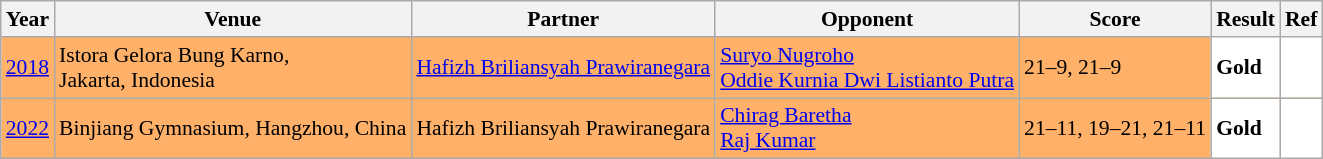<table class="sortable wikitable" style="font-size: 90%;">
<tr>
<th>Year</th>
<th>Venue</th>
<th>Partner</th>
<th>Opponent</th>
<th>Score</th>
<th>Result</th>
<th>Ref</th>
</tr>
<tr style="background:#FFB069">
<td align="center"><a href='#'>2018</a></td>
<td align="left">Istora Gelora Bung Karno,<br>Jakarta, Indonesia</td>
<td align="left"> <a href='#'>Hafizh Briliansyah Prawiranegara</a></td>
<td align="left"> <a href='#'>Suryo Nugroho</a><br> <a href='#'>Oddie Kurnia Dwi Listianto Putra</a></td>
<td align="left">21–9, 21–9</td>
<td style="text-align:left; background:white"> <strong>Gold</strong></td>
<td style="text-align:center; background:white"></td>
</tr>
<tr style="background:#FFB069">
<td align="center"><a href='#'>2022</a></td>
<td align="left">Binjiang Gymnasium, Hangzhou, China</td>
<td align="left"> Hafizh Briliansyah Prawiranegara</td>
<td align="left"> <a href='#'>Chirag Baretha</a><br> <a href='#'>Raj Kumar</a></td>
<td align="left">21–11, 19–21, 21–11</td>
<td style="text-align:left; background:white"> <strong>Gold</strong></td>
<td style="text-align:center; background:white"></td>
</tr>
</table>
